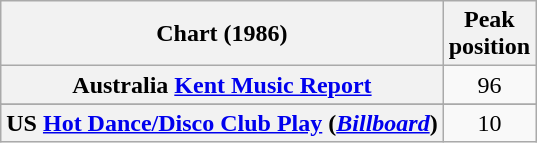<table class="wikitable sortable plainrowheaders" style="text-align:center">
<tr>
<th>Chart (1986)</th>
<th>Peak<br>position</th>
</tr>
<tr>
<th scope="row">Australia <a href='#'>Kent Music Report</a></th>
<td style="text-align:center;">96</td>
</tr>
<tr>
</tr>
<tr>
<th scope="row">US <a href='#'>Hot Dance/Disco Club Play</a> (<em><a href='#'>Billboard</a></em>)</th>
<td style="text-align:center;">10</td>
</tr>
</table>
